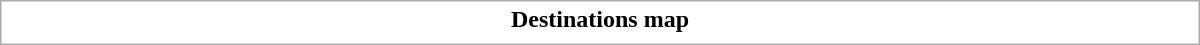<table class="collapsible collapsed" style="border:1px #aaa solid; width:50em; margin:0.2em auto">
<tr>
<th>Destinations map</th>
</tr>
<tr>
<td></td>
</tr>
</table>
